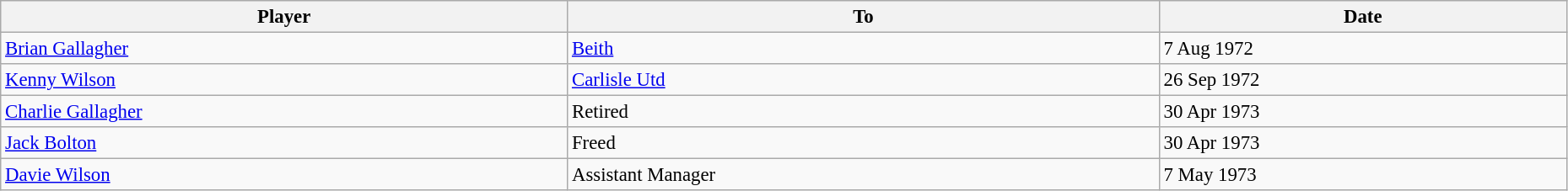<table class="wikitable" style="text-align:center; font-size:95%;width:98%; text-align:left">
<tr>
<th>Player</th>
<th>To</th>
<th>Date</th>
</tr>
<tr>
<td> <a href='#'>Brian Gallagher</a></td>
<td> <a href='#'>Beith</a></td>
<td>7 Aug 1972</td>
</tr>
<tr>
<td> <a href='#'>Kenny Wilson</a></td>
<td> <a href='#'>Carlisle Utd</a></td>
<td>26 Sep 1972</td>
</tr>
<tr>
<td> <a href='#'>Charlie Gallagher</a></td>
<td> Retired</td>
<td>30 Apr 1973</td>
</tr>
<tr>
<td> <a href='#'>Jack Bolton</a></td>
<td> Freed</td>
<td>30 Apr 1973</td>
</tr>
<tr>
<td> <a href='#'>Davie Wilson</a></td>
<td> Assistant Manager</td>
<td>7 May 1973</td>
</tr>
</table>
